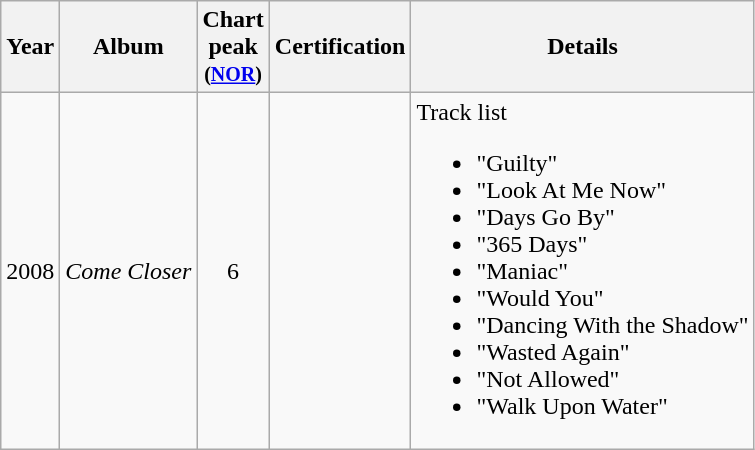<table class="wikitable">
<tr>
<th>Year</th>
<th>Album</th>
<th>Chart <br>peak<br><small>(<a href='#'>NOR</a>)<br></small></th>
<th>Certification</th>
<th>Details</th>
</tr>
<tr>
<td>2008</td>
<td><em>Come Closer</em></td>
<td style="text-align:center;">6</td>
<td></td>
<td>Track list<br><ul><li>"Guilty"</li><li>"Look At Me Now"</li><li>"Days Go By"</li><li>"365 Days"</li><li>"Maniac"</li><li>"Would You"</li><li>"Dancing With the Shadow"</li><li>"Wasted Again"</li><li>"Not Allowed"</li><li>"Walk Upon Water"</li></ul></td>
</tr>
</table>
